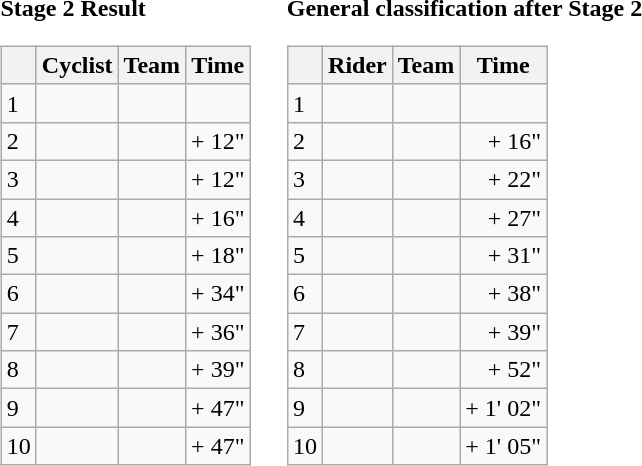<table>
<tr>
<td><strong>Stage 2 Result</strong><br><table class="wikitable">
<tr>
<th></th>
<th>Cyclist</th>
<th>Team</th>
<th>Time</th>
</tr>
<tr>
<td>1</td>
<td></td>
<td></td>
<td align="right"></td>
</tr>
<tr>
<td>2</td>
<td></td>
<td></td>
<td align="right">+ 12"</td>
</tr>
<tr>
<td>3</td>
<td></td>
<td></td>
<td align="right">+ 12"</td>
</tr>
<tr>
<td>4</td>
<td></td>
<td></td>
<td align="right">+ 16"</td>
</tr>
<tr>
<td>5</td>
<td></td>
<td></td>
<td align="right">+ 18"</td>
</tr>
<tr>
<td>6</td>
<td></td>
<td></td>
<td align="right">+ 34"</td>
</tr>
<tr>
<td>7</td>
<td></td>
<td></td>
<td align="right">+ 36"</td>
</tr>
<tr>
<td>8</td>
<td></td>
<td></td>
<td align="right">+ 39"</td>
</tr>
<tr>
<td>9</td>
<td></td>
<td></td>
<td align="right">+ 47"</td>
</tr>
<tr>
<td>10</td>
<td></td>
<td></td>
<td align="right">+ 47"</td>
</tr>
</table>
</td>
<td></td>
<td><strong>General classification after Stage 2</strong><br><table class="wikitable">
<tr>
<th></th>
<th>Rider</th>
<th>Team</th>
<th>Time</th>
</tr>
<tr>
<td>1</td>
<td> </td>
<td></td>
<td align="right"></td>
</tr>
<tr>
<td>2</td>
<td></td>
<td></td>
<td align="right">+ 16"</td>
</tr>
<tr>
<td>3</td>
<td></td>
<td></td>
<td align="right">+ 22"</td>
</tr>
<tr>
<td>4</td>
<td> </td>
<td></td>
<td align="right">+ 27"</td>
</tr>
<tr>
<td>5</td>
<td></td>
<td></td>
<td align="right">+ 31"</td>
</tr>
<tr>
<td>6</td>
<td></td>
<td></td>
<td align="right">+ 38"</td>
</tr>
<tr>
<td>7</td>
<td></td>
<td></td>
<td align="right">+ 39"</td>
</tr>
<tr>
<td>8</td>
<td></td>
<td></td>
<td align="right">+ 52"</td>
</tr>
<tr>
<td>9</td>
<td></td>
<td></td>
<td align="right">+ 1' 02"</td>
</tr>
<tr>
<td>10</td>
<td></td>
<td></td>
<td align="right">+ 1' 05"</td>
</tr>
</table>
</td>
</tr>
</table>
